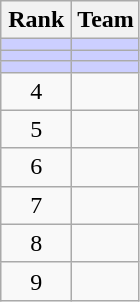<table class="wikitable" style="text-align: center;">
<tr>
<th width=40>Rank</th>
<th>Team</th>
</tr>
<tr align=center, bgcolor=#cccfff>
<td></td>
<td style="text-align:left;"></td>
</tr>
<tr align=center, bgcolor=#cccfff>
<td></td>
<td style="text-align:left;"></td>
</tr>
<tr align=center, bgcolor=#cccfff>
<td></td>
<td style="text-align:left;"></td>
</tr>
<tr align=center>
<td>4</td>
<td style="text-align:left;"></td>
</tr>
<tr align=center>
<td>5</td>
<td style="text-align:left;"></td>
</tr>
<tr align=center>
<td>6</td>
<td style="text-align:left;"></td>
</tr>
<tr align=center>
<td>7</td>
<td style="text-align:left;"></td>
</tr>
<tr align=center>
<td>8</td>
<td style="text-align:left;"></td>
</tr>
<tr align=center>
<td>9</td>
<td style="text-align:left;"></td>
</tr>
</table>
